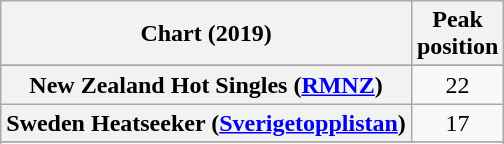<table class="wikitable sortable plainrowheaders" style="text-align:center">
<tr>
<th scope="col">Chart (2019)</th>
<th scope="col">Peak<br>position</th>
</tr>
<tr>
</tr>
<tr>
</tr>
<tr>
</tr>
<tr>
<th scope="row">New Zealand Hot Singles (<a href='#'>RMNZ</a>)</th>
<td>22</td>
</tr>
<tr>
<th scope="row">Sweden Heatseeker (<a href='#'>Sverigetopplistan</a>)</th>
<td>17</td>
</tr>
<tr>
</tr>
<tr>
</tr>
</table>
